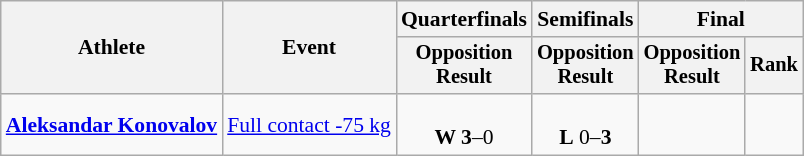<table class="wikitable" style="font-size:90%">
<tr>
<th rowspan="2">Athlete</th>
<th rowspan="2">Event</th>
<th>Quarterfinals</th>
<th>Semifinals</th>
<th colspan=2>Final</th>
</tr>
<tr style="font-size:95%">
<th>Opposition<br>Result</th>
<th>Opposition<br>Result</th>
<th>Opposition<br>Result</th>
<th>Rank</th>
</tr>
<tr align=center>
<td align=left><strong><a href='#'>Aleksandar Konovalov</a></strong></td>
<td align=left><a href='#'>Full contact -75 kg</a></td>
<td><br><strong>W 3</strong>–0</td>
<td><br><strong>L</strong> 0–<strong>3</strong></td>
<td></td>
<td></td>
</tr>
</table>
